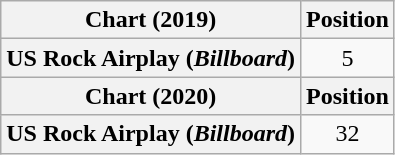<table class="wikitable plainrowheaders" style="text-align:center">
<tr>
<th scope="col">Chart (2019)</th>
<th scope="col">Position</th>
</tr>
<tr>
<th scope="row">US Rock Airplay (<em>Billboard</em>)</th>
<td>5</td>
</tr>
<tr>
<th scope="col">Chart (2020)</th>
<th scope="col">Position</th>
</tr>
<tr>
<th scope="row">US Rock Airplay (<em>Billboard</em>)</th>
<td>32</td>
</tr>
</table>
